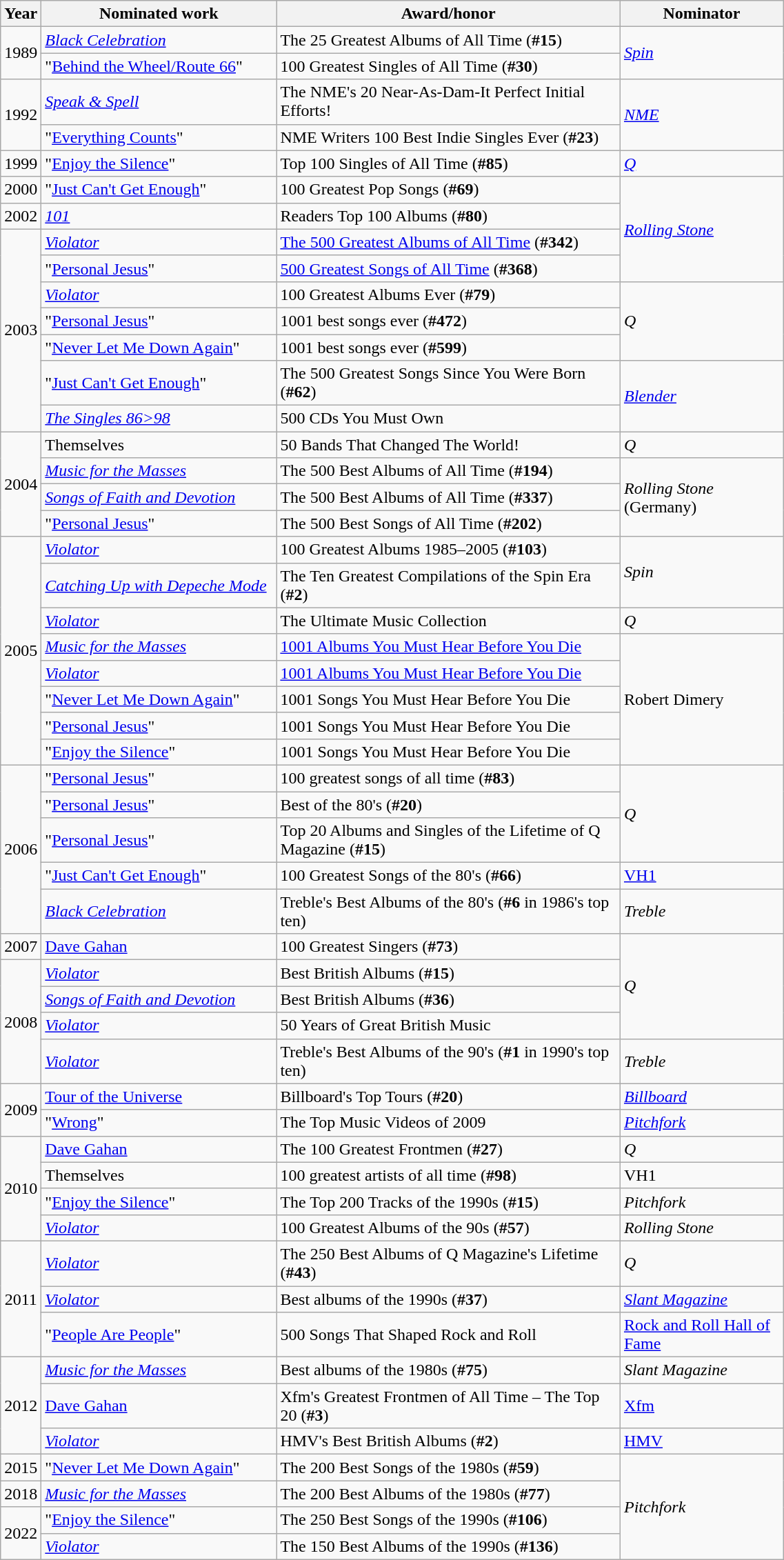<table class="wikitable sortable">
<tr>
<th>Year</th>
<th style="width:220px;">Nominated work</th>
<th style="width:325px;">Award/honor</th>
<th style="width:150px;">Nominator</th>
</tr>
<tr>
<td style="text-align:center;" rowspan="2">1989</td>
<td><em><a href='#'>Black Celebration</a></em></td>
<td>The 25 Greatest Albums of All Time (<strong>#15</strong>)</td>
<td rowspan="2"><em><a href='#'>Spin</a></em></td>
</tr>
<tr>
<td>"<a href='#'>Behind the Wheel/Route 66</a>"</td>
<td>100 Greatest Singles of All Time (<strong>#30</strong>)</td>
</tr>
<tr>
<td style="text-align:center;" rowspan="2">1992</td>
<td><em><a href='#'>Speak & Spell</a></em></td>
<td>The NME's 20 Near-As-Dam-It Perfect Initial Efforts!</td>
<td rowspan="2"><em><a href='#'>NME</a></em></td>
</tr>
<tr>
<td>"<a href='#'>Everything Counts</a>"</td>
<td>NME Writers 100 Best Indie Singles Ever (<strong>#23</strong>)</td>
</tr>
<tr>
<td style="text-align:center;">1999</td>
<td>"<a href='#'>Enjoy the Silence</a>"</td>
<td>Top 100 Singles of All Time (<strong>#85</strong>)</td>
<td><em><a href='#'>Q</a></em></td>
</tr>
<tr>
<td style="text-align:center;">2000</td>
<td>"<a href='#'>Just Can't Get Enough</a>"</td>
<td>100 Greatest Pop Songs (<strong>#69</strong>)</td>
<td rowspan="4"><em><a href='#'>Rolling Stone</a></em></td>
</tr>
<tr>
<td style="text-align:center;">2002</td>
<td><em><a href='#'>101</a></em></td>
<td>Readers Top 100 Albums (<strong>#80</strong>)</td>
</tr>
<tr>
<td style="text-align:center;" rowspan="7">2003</td>
<td><em><a href='#'>Violator</a></em></td>
<td><a href='#'>The 500 Greatest Albums of All Time</a> (<strong>#342</strong>)</td>
</tr>
<tr>
<td>"<a href='#'>Personal Jesus</a>"</td>
<td><a href='#'>500 Greatest Songs of All Time</a> (<strong>#368</strong>)</td>
</tr>
<tr>
<td><em><a href='#'>Violator</a></em></td>
<td>100 Greatest Albums Ever (<strong>#79</strong>)</td>
<td rowspan="3"><em>Q</em></td>
</tr>
<tr>
<td>"<a href='#'>Personal Jesus</a>"</td>
<td>1001 best songs ever (<strong>#472</strong>)</td>
</tr>
<tr>
<td>"<a href='#'>Never Let Me Down Again</a>"</td>
<td>1001 best songs ever (<strong>#599</strong>)</td>
</tr>
<tr>
<td>"<a href='#'>Just Can't Get Enough</a>"</td>
<td>The 500 Greatest Songs Since You Were Born (<strong>#62</strong>)</td>
<td rowspan="2"><em><a href='#'>Blender</a></em></td>
</tr>
<tr>
<td><em><a href='#'>The Singles 86>98</a></em></td>
<td>500 CDs You Must Own</td>
</tr>
<tr>
<td style="text-align:center;" rowspan="4">2004</td>
<td>Themselves</td>
<td>50 Bands That Changed The World!</td>
<td><em>Q</em></td>
</tr>
<tr>
<td><em><a href='#'>Music for the Masses</a></em></td>
<td>The 500 Best Albums of All Time (<strong>#194</strong>)</td>
<td rowspan="3"><em>Rolling Stone</em> (Germany)</td>
</tr>
<tr>
<td><em><a href='#'>Songs of Faith and Devotion</a></em></td>
<td>The 500 Best Albums of All Time (<strong>#337</strong>)</td>
</tr>
<tr>
<td>"<a href='#'>Personal Jesus</a>"</td>
<td>The 500 Best Songs of All Time  (<strong>#202</strong>)</td>
</tr>
<tr>
<td style="text-align:center;" rowspan="8">2005</td>
<td><em><a href='#'>Violator</a></em></td>
<td>100 Greatest Albums 1985–2005 (<strong>#103</strong>)</td>
<td rowspan="2"><em>Spin</em></td>
</tr>
<tr>
<td><em><a href='#'>Catching Up with Depeche Mode</a></em></td>
<td>The Ten Greatest Compilations of the Spin Era (<strong>#2</strong>)</td>
</tr>
<tr>
<td><em><a href='#'>Violator</a></em></td>
<td>The Ultimate Music Collection</td>
<td><em>Q</em></td>
</tr>
<tr>
<td><em><a href='#'>Music for the Masses</a></em></td>
<td><a href='#'>1001 Albums You Must Hear Before You Die</a></td>
<td rowspan="5">Robert Dimery</td>
</tr>
<tr>
<td><em><a href='#'>Violator</a></em></td>
<td><a href='#'>1001 Albums You Must Hear Before You Die</a></td>
</tr>
<tr>
<td>"<a href='#'>Never Let Me Down Again</a>"</td>
<td>1001 Songs You Must Hear Before You Die</td>
</tr>
<tr>
<td>"<a href='#'>Personal Jesus</a>"</td>
<td>1001 Songs You Must Hear Before You Die</td>
</tr>
<tr>
<td>"<a href='#'>Enjoy the Silence</a>"</td>
<td>1001 Songs You Must Hear Before You Die</td>
</tr>
<tr>
<td style="text-align:center;" rowspan="5">2006</td>
<td>"<a href='#'>Personal Jesus</a>"</td>
<td>100 greatest songs of all time (<strong>#83</strong>)</td>
<td rowspan="3"><em>Q</em></td>
</tr>
<tr>
<td>"<a href='#'>Personal Jesus</a>"</td>
<td>Best of the 80's (<strong>#20</strong>)</td>
</tr>
<tr>
<td>"<a href='#'>Personal Jesus</a>"</td>
<td>Top 20 Albums and Singles of the Lifetime of Q Magazine (<strong>#15</strong>)</td>
</tr>
<tr>
<td>"<a href='#'>Just Can't Get Enough</a>"</td>
<td>100 Greatest Songs of the 80's (<strong>#66</strong>)</td>
<td><a href='#'>VH1</a></td>
</tr>
<tr>
<td><em><a href='#'>Black Celebration</a></em></td>
<td>Treble's Best Albums of the 80's (<strong>#6</strong> in 1986's top ten)</td>
<td><em>Treble</em></td>
</tr>
<tr>
<td style="text-align:center;">2007</td>
<td><a href='#'>Dave Gahan</a></td>
<td>100 Greatest Singers (<strong>#73</strong>)</td>
<td rowspan="4"><em>Q</em></td>
</tr>
<tr>
<td style="text-align:center;" rowspan="4">2008</td>
<td><em><a href='#'>Violator</a></em></td>
<td>Best British Albums (<strong>#15</strong>)</td>
</tr>
<tr>
<td><em><a href='#'>Songs of Faith and Devotion</a></em></td>
<td>Best British Albums (<strong>#36</strong>)</td>
</tr>
<tr>
<td><em><a href='#'>Violator</a></em></td>
<td>50 Years of Great British Music</td>
</tr>
<tr>
<td><em><a href='#'>Violator</a></em></td>
<td>Treble's Best Albums of the 90's (<strong>#1</strong> in 1990's top ten)</td>
<td><em>Treble</em></td>
</tr>
<tr>
<td style="text-align:center;" rowspan="2">2009</td>
<td><a href='#'>Tour of the Universe</a></td>
<td>Billboard's Top Tours (<strong>#20</strong>)</td>
<td><em><a href='#'>Billboard</a></em></td>
</tr>
<tr>
<td>"<a href='#'>Wrong</a>"</td>
<td>The Top Music Videos of 2009</td>
<td><em><a href='#'>Pitchfork</a></em></td>
</tr>
<tr>
<td style="text-align:center;" rowspan="4">2010</td>
<td><a href='#'>Dave Gahan</a></td>
<td>The 100 Greatest Frontmen (<strong>#27</strong>)</td>
<td><em>Q</em></td>
</tr>
<tr>
<td>Themselves</td>
<td>100 greatest artists of all time (<strong>#98</strong>)</td>
<td>VH1</td>
</tr>
<tr>
<td>"<a href='#'>Enjoy the Silence</a>"</td>
<td>The Top 200 Tracks of the 1990s (<strong>#15</strong>)</td>
<td><em>Pitchfork</em></td>
</tr>
<tr>
<td><em><a href='#'>Violator</a></em></td>
<td>100 Greatest Albums of the 90s (<strong>#57</strong>)</td>
<td><em>Rolling Stone</em></td>
</tr>
<tr>
<td style="text-align:center;" rowspan="3">2011</td>
<td><em><a href='#'>Violator</a></em></td>
<td>The 250 Best Albums of Q Magazine's Lifetime (<strong>#43</strong>)</td>
<td><em>Q</em></td>
</tr>
<tr>
<td><em><a href='#'>Violator</a></em></td>
<td>Best albums of the 1990s (<strong>#37</strong>)</td>
<td><em><a href='#'>Slant Magazine</a></em></td>
</tr>
<tr>
<td>"<a href='#'>People Are People</a>"</td>
<td>500 Songs That Shaped Rock and Roll</td>
<td><a href='#'>Rock and Roll Hall of Fame</a></td>
</tr>
<tr>
<td style="text-align:center;" rowspan="3">2012</td>
<td><em><a href='#'>Music for the Masses</a></em></td>
<td>Best albums of the 1980s (<strong>#75</strong>)</td>
<td><em>Slant Magazine</em></td>
</tr>
<tr>
<td><a href='#'>Dave Gahan</a></td>
<td>Xfm's Greatest Frontmen of All Time – The Top 20 (<strong>#3</strong>)</td>
<td><a href='#'>Xfm</a></td>
</tr>
<tr>
<td><em><a href='#'>Violator</a></em></td>
<td>HMV's Best British Albums (<strong>#2</strong>)</td>
<td><a href='#'>HMV</a></td>
</tr>
<tr>
<td style="text-align:center;">2015</td>
<td>"<a href='#'>Never Let Me Down Again</a>"</td>
<td>The 200 Best Songs of the 1980s (<strong>#59</strong>)</td>
<td rowspan="4"><em>Pitchfork</em></td>
</tr>
<tr>
<td style="text-align:center;">2018</td>
<td><em><a href='#'>Music for the Masses</a></em></td>
<td>The 200 Best Albums of the 1980s (<strong>#77</strong>)</td>
</tr>
<tr>
<td style="text-align:center;" rowspan="2">2022</td>
<td>"<a href='#'>Enjoy the Silence</a>"</td>
<td>The 250 Best Songs of the 1990s (<strong>#106</strong>)</td>
</tr>
<tr>
<td><em><a href='#'>Violator</a></em></td>
<td>The 150 Best Albums of the 1990s (<strong>#136</strong>)</td>
</tr>
</table>
